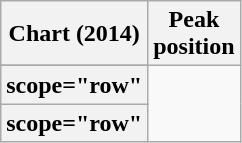<table class="wikitable sortable plainrowheaders">
<tr>
<th>Chart (2014)</th>
<th>Peak<br>position</th>
</tr>
<tr>
</tr>
<tr>
<th>scope="row"</th>
</tr>
<tr>
<th>scope="row"</th>
</tr>
</table>
